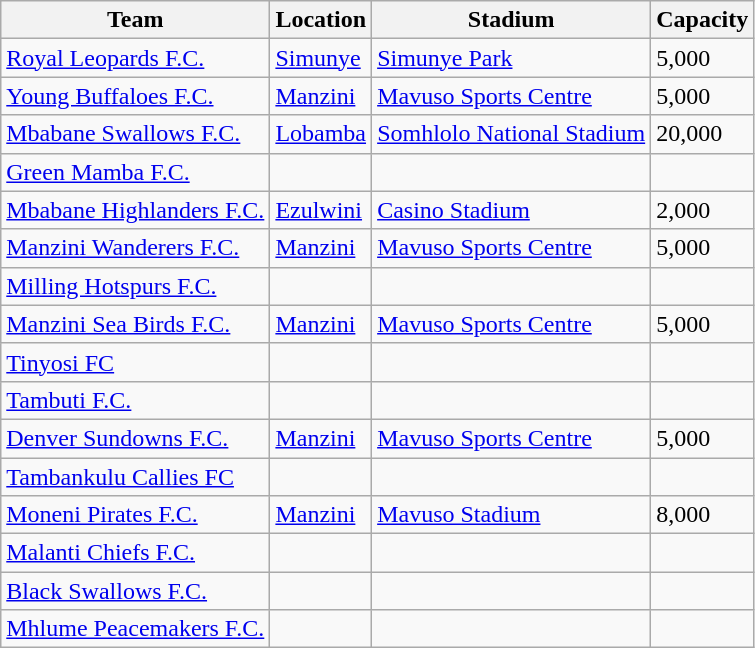<table class="wikitable sortable">
<tr>
<th>Team</th>
<th>Location</th>
<th>Stadium</th>
<th>Capacity</th>
</tr>
<tr>
<td><a href='#'>Royal Leopards F.C.</a></td>
<td><a href='#'>Simunye</a></td>
<td><a href='#'>Simunye Park</a></td>
<td>5,000</td>
</tr>
<tr>
<td><a href='#'>Young Buffaloes F.C.</a></td>
<td><a href='#'>Manzini</a></td>
<td><a href='#'>Mavuso Sports Centre</a></td>
<td>5,000</td>
</tr>
<tr>
<td><a href='#'>Mbabane Swallows F.C.</a></td>
<td><a href='#'>Lobamba</a></td>
<td><a href='#'>Somhlolo National Stadium</a></td>
<td>20,000</td>
</tr>
<tr>
<td><a href='#'>Green Mamba F.C.</a></td>
<td></td>
<td></td>
<td></td>
</tr>
<tr>
<td><a href='#'>Mbabane Highlanders F.C.</a></td>
<td><a href='#'>Ezulwini</a></td>
<td><a href='#'>Casino Stadium</a></td>
<td>2,000</td>
</tr>
<tr>
<td><a href='#'>Manzini Wanderers F.C.</a></td>
<td><a href='#'>Manzini</a></td>
<td><a href='#'>Mavuso Sports Centre</a></td>
<td>5,000</td>
</tr>
<tr>
<td><a href='#'>Milling Hotspurs F.C.</a></td>
<td></td>
<td></td>
<td></td>
</tr>
<tr>
<td><a href='#'>Manzini Sea Birds F.C.</a></td>
<td><a href='#'>Manzini</a></td>
<td><a href='#'>Mavuso Sports Centre</a></td>
<td>5,000</td>
</tr>
<tr>
<td><a href='#'>Tinyosi FC</a></td>
<td></td>
<td></td>
<td></td>
</tr>
<tr>
<td><a href='#'>Tambuti F.C.</a></td>
<td></td>
<td></td>
<td></td>
</tr>
<tr>
<td><a href='#'>Denver Sundowns F.C.</a></td>
<td><a href='#'>Manzini</a></td>
<td><a href='#'>Mavuso Sports Centre</a></td>
<td>5,000</td>
</tr>
<tr>
<td><a href='#'>Tambankulu Callies FC</a></td>
<td></td>
<td></td>
<td></td>
</tr>
<tr>
<td><a href='#'>Moneni Pirates F.C.</a></td>
<td><a href='#'>Manzini</a></td>
<td><a href='#'>Mavuso Stadium</a></td>
<td>8,000</td>
</tr>
<tr>
<td><a href='#'>Malanti Chiefs F.C.</a></td>
<td></td>
<td></td>
<td></td>
</tr>
<tr>
<td><a href='#'>Black Swallows F.C.</a></td>
<td></td>
<td></td>
<td></td>
</tr>
<tr>
<td><a href='#'>Mhlume Peacemakers F.C.</a></td>
<td></td>
<td></td>
<td></td>
</tr>
</table>
